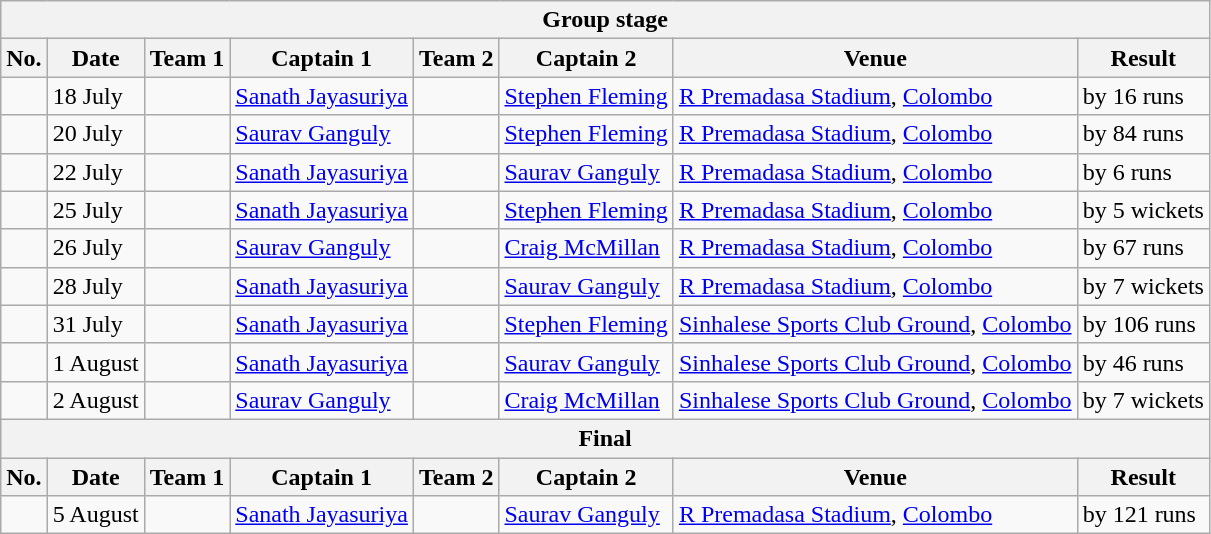<table class="wikitable">
<tr>
<th colspan="9">Group stage</th>
</tr>
<tr>
<th>No.</th>
<th>Date</th>
<th>Team 1</th>
<th>Captain 1</th>
<th>Team 2</th>
<th>Captain 2</th>
<th>Venue</th>
<th>Result</th>
</tr>
<tr>
<td></td>
<td>18 July</td>
<td></td>
<td><a href='#'>Sanath Jayasuriya</a></td>
<td></td>
<td><a href='#'>Stephen Fleming</a></td>
<td><a href='#'>R Premadasa Stadium</a>, <a href='#'>Colombo</a></td>
<td> by 16 runs</td>
</tr>
<tr>
<td></td>
<td>20 July</td>
<td></td>
<td><a href='#'>Saurav Ganguly</a></td>
<td></td>
<td><a href='#'>Stephen Fleming</a></td>
<td><a href='#'>R Premadasa Stadium</a>, <a href='#'>Colombo</a></td>
<td> by 84 runs</td>
</tr>
<tr>
<td></td>
<td>22 July</td>
<td></td>
<td><a href='#'>Sanath Jayasuriya</a></td>
<td></td>
<td><a href='#'>Saurav Ganguly</a></td>
<td><a href='#'>R Premadasa Stadium</a>, <a href='#'>Colombo</a></td>
<td> by 6 runs</td>
</tr>
<tr>
<td></td>
<td>25 July</td>
<td></td>
<td><a href='#'>Sanath Jayasuriya</a></td>
<td></td>
<td><a href='#'>Stephen Fleming</a></td>
<td><a href='#'>R Premadasa Stadium</a>, <a href='#'>Colombo</a></td>
<td> by 5 wickets</td>
</tr>
<tr>
<td></td>
<td>26 July</td>
<td></td>
<td><a href='#'>Saurav Ganguly</a></td>
<td></td>
<td><a href='#'>Craig McMillan</a></td>
<td><a href='#'>R Premadasa Stadium</a>, <a href='#'>Colombo</a></td>
<td> by 67 runs</td>
</tr>
<tr>
<td></td>
<td>28 July</td>
<td></td>
<td><a href='#'>Sanath Jayasuriya</a></td>
<td></td>
<td><a href='#'>Saurav Ganguly</a></td>
<td><a href='#'>R Premadasa Stadium</a>, <a href='#'>Colombo</a></td>
<td> by 7 wickets</td>
</tr>
<tr>
<td></td>
<td>31 July</td>
<td></td>
<td><a href='#'>Sanath Jayasuriya</a></td>
<td></td>
<td><a href='#'>Stephen Fleming</a></td>
<td><a href='#'>Sinhalese Sports Club Ground</a>, <a href='#'>Colombo</a></td>
<td> by 106 runs</td>
</tr>
<tr>
<td></td>
<td>1 August</td>
<td></td>
<td><a href='#'>Sanath Jayasuriya</a></td>
<td></td>
<td><a href='#'>Saurav Ganguly</a></td>
<td><a href='#'>Sinhalese Sports Club Ground</a>, <a href='#'>Colombo</a></td>
<td> by 46 runs</td>
</tr>
<tr>
<td></td>
<td>2 August</td>
<td></td>
<td><a href='#'>Saurav Ganguly</a></td>
<td></td>
<td><a href='#'>Craig McMillan</a></td>
<td><a href='#'>Sinhalese Sports Club Ground</a>, <a href='#'>Colombo</a></td>
<td> by 7 wickets</td>
</tr>
<tr>
<th colspan="9">Final</th>
</tr>
<tr>
<th>No.</th>
<th>Date</th>
<th>Team 1</th>
<th>Captain 1</th>
<th>Team 2</th>
<th>Captain 2</th>
<th>Venue</th>
<th>Result</th>
</tr>
<tr>
<td></td>
<td>5 August</td>
<td></td>
<td><a href='#'>Sanath Jayasuriya</a></td>
<td></td>
<td><a href='#'>Saurav Ganguly</a></td>
<td><a href='#'>R Premadasa Stadium</a>, <a href='#'>Colombo</a></td>
<td> by 121 runs</td>
</tr>
</table>
